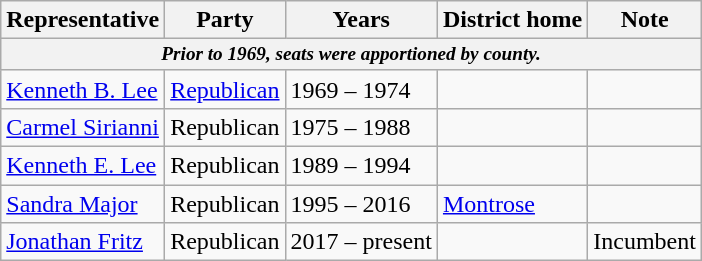<table class=wikitable>
<tr valign=bottom>
<th>Representative</th>
<th>Party</th>
<th>Years</th>
<th>District home</th>
<th>Note</th>
</tr>
<tr>
<th colspan=5 style="font-size: 80%;"><em>Prior to 1969, seats were apportioned by county.</em></th>
</tr>
<tr>
<td><a href='#'>Kenneth B. Lee</a></td>
<td><a href='#'>Republican</a></td>
<td>1969 – 1974</td>
<td></td>
<td></td>
</tr>
<tr>
<td><a href='#'>Carmel Sirianni</a></td>
<td>Republican</td>
<td>1975 – 1988</td>
<td></td>
<td></td>
</tr>
<tr>
<td><a href='#'>Kenneth E. Lee</a></td>
<td>Republican</td>
<td>1989 – 1994</td>
<td></td>
<td></td>
</tr>
<tr>
<td><a href='#'>Sandra Major</a></td>
<td>Republican</td>
<td>1995 – 2016</td>
<td><a href='#'>Montrose</a></td>
<td></td>
</tr>
<tr>
<td><a href='#'>Jonathan Fritz</a></td>
<td>Republican</td>
<td>2017 – present</td>
<td></td>
<td>Incumbent</td>
</tr>
</table>
